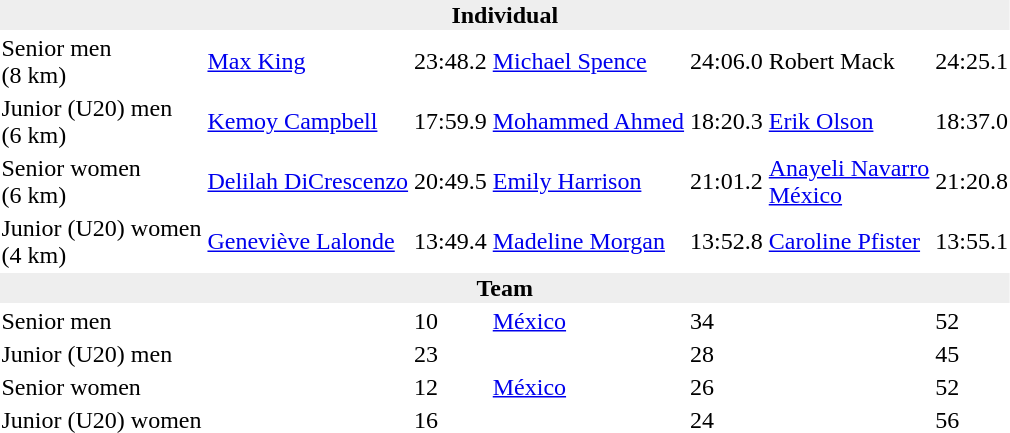<table>
<tr>
<td colspan=7 bgcolor=#eeeeee style=text-align:center;><strong>Individual</strong></td>
</tr>
<tr>
<td>Senior men<br>(8 km)</td>
<td><a href='#'>Max King</a><br></td>
<td>23:48.2</td>
<td><a href='#'>Michael Spence</a><br></td>
<td>24:06.0</td>
<td>Robert Mack<br></td>
<td>24:25.1</td>
</tr>
<tr>
<td>Junior (U20) men<br>(6 km)</td>
<td><a href='#'>Kemoy Campbell</a><br></td>
<td>17:59.9</td>
<td><a href='#'>Mohammed Ahmed</a><br></td>
<td>18:20.3</td>
<td><a href='#'>Erik Olson</a><br></td>
<td>18:37.0</td>
</tr>
<tr>
<td>Senior women<br>(6 km)</td>
<td><a href='#'>Delilah DiCrescenzo</a><br></td>
<td>20:49.5</td>
<td><a href='#'>Emily Harrison</a><br></td>
<td>21:01.2</td>
<td><a href='#'>Anayeli Navarro</a><br> <a href='#'>México</a></td>
<td>21:20.8</td>
</tr>
<tr>
<td>Junior (U20) women<br>(4 km)</td>
<td><a href='#'>Geneviève Lalonde</a><br></td>
<td>13:49.4</td>
<td><a href='#'>Madeline Morgan</a><br></td>
<td>13:52.8</td>
<td><a href='#'>Caroline Pfister</a><br></td>
<td>13:55.1</td>
</tr>
<tr>
<td colspan=7 bgcolor=#eeeeee style=text-align:center;><strong>Team</strong></td>
</tr>
<tr>
<td>Senior men</td>
<td></td>
<td>10</td>
<td> <a href='#'>México</a></td>
<td>34</td>
<td></td>
<td>52</td>
</tr>
<tr>
<td>Junior (U20) men</td>
<td></td>
<td>23</td>
<td></td>
<td>28</td>
<td></td>
<td>45</td>
</tr>
<tr>
<td>Senior women</td>
<td></td>
<td>12</td>
<td> <a href='#'>México</a></td>
<td>26</td>
<td></td>
<td>52</td>
</tr>
<tr>
<td>Junior (U20) women</td>
<td></td>
<td>16</td>
<td></td>
<td>24</td>
<td></td>
<td>56</td>
</tr>
</table>
